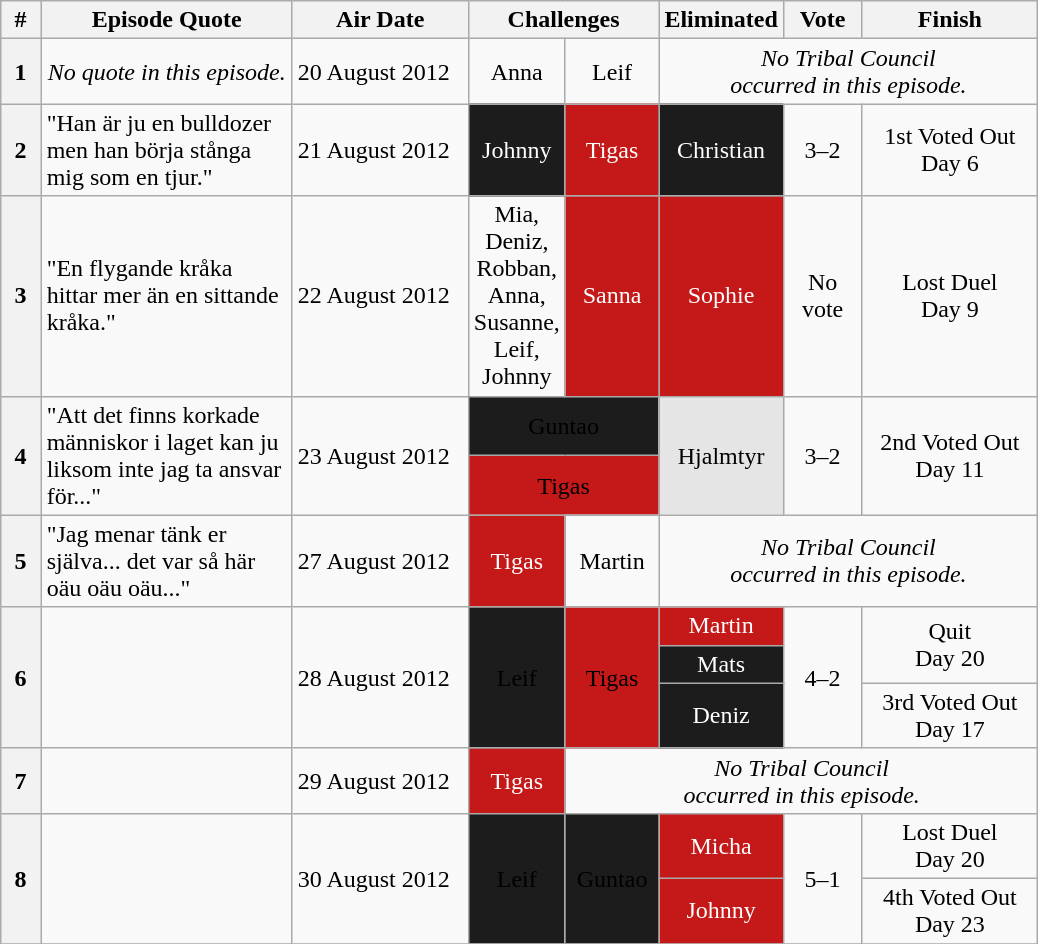<table class="wikitable" style="margin:auto; text-align:center">
<tr>
<th width=20>#</th>
<th width=160>Episode Quote</th>
<th width=110>Air Date</th>
<th width=100 colspan=2>Challenges</th>
<th width=60>Eliminated</th>
<th width=45>Vote</th>
<th width=110>Finish</th>
</tr>
<tr>
<th>1</th>
<td><em>No quote in this episode.</em></td>
<td align=left>20 August 2012</td>
<td width=55>Anna</td>
<td width=55>Leif</td>
<td colspan=3><em>No Tribal Council<br>occurred in this episode.</em></td>
</tr>
<tr>
<th>2</th>
<td align=left>"Han är ju en bulldozer men han börja stånga mig som en tjur."</td>
<td align=left>21 August 2012</td>
<td style="background: #1C1C1C; color: white;">Johnny</td>
<td style="background: #C51919; color: white;">Tigas</td>
<td style="background: #1C1C1C; color: white;">Christian</td>
<td>3–2</td>
<td>1st Voted Out<br>Day 6</td>
</tr>
<tr>
<th>3</th>
<td align=left>"En flygande kråka hittar mer än en sittande kråka."</td>
<td align=left>22 August 2012</td>
<td>Mia,<br>Deniz,<br>Robban,<br>Anna,<br>Susanne,<br>Leif,<br>Johnny</td>
<td style="background: #C51919; color: white;">Sanna</td>
<td style="background: #C51919; color: white;">Sophie</td>
<td>No vote</td>
<td>Lost Duel<br>Day 9</td>
</tr>
<tr>
<th rowspan=2>4</th>
<td rowspan=2 align=left>"Att det finns korkade människor i laget kan ju liksom inte jag ta ansvar för..."</td>
<td rowspan=2 align=left>23 August 2012</td>
<td colspan=2 bgcolor=#1C1C1C><span>Guntao</span></td>
<td rowspan=2 bgcolor=#E5E5E5>Hjalmtyr</td>
<td rowspan=2>3–2</td>
<td rowspan=2>2nd Voted Out<br>Day 11</td>
</tr>
<tr>
<td colspan=2 bgcolor=#C51919><span>Tigas</span></td>
</tr>
<tr>
<th>5</th>
<td align=left>"Jag menar tänk er själva... det var så här oäu oäu oäu..."</td>
<td align=left>27 August 2012</td>
<td style="background: #C51919; color: white;">Tigas</td>
<td>Martin</td>
<td colspan=3><em>No Tribal Council<br>occurred in this episode.</em></td>
</tr>
<tr>
<th rowspan="3">6</th>
<td rowspan="3" align=left></td>
<td rowspan="3" align=left>28 August 2012</td>
<td rowspan="3" bgcolor=#1C1C1C><span>Leif</span></td>
<td rowspan="3" bgcolor=#C51919><span>Tigas</span></td>
<td style="background: #C51919; color: white;">Martin</td>
<td rowspan="3">4–2</td>
<td rowspan="2">Quit<br>Day 20</td>
</tr>
<tr>
<td style="background: #1C1C1C; color: white;">Mats</td>
</tr>
<tr>
<td style="background: #1C1C1C; color: white;">Deniz</td>
<td>3rd Voted Out<br>Day 17</td>
</tr>
<tr>
<th>7</th>
<td align=left></td>
<td align=left>29 August 2012</td>
<td style="background: #C51919; color: white;">Tigas</td>
<td colspan=4><em>No Tribal Council<br>occurred in this episode.</em></td>
</tr>
<tr>
<th rowspan="2">8</th>
<td rowspan="2" align=left></td>
<td rowspan="2" align=left>30 August 2012</td>
<td rowspan="2" bgcolor=#1C1C1C><span>Leif</span></td>
<td rowspan="2" bgcolor=#1C1C1C><span>Guntao</span></td>
<td style="background: #C51919; color: white;">Micha</td>
<td rowspan="2">5–1</td>
<td>Lost Duel<br>Day 20</td>
</tr>
<tr>
<td style="background: #C51919; color: white;">Johnny</td>
<td>4th Voted Out<br>Day 23</td>
</tr>
<tr>
</tr>
</table>
